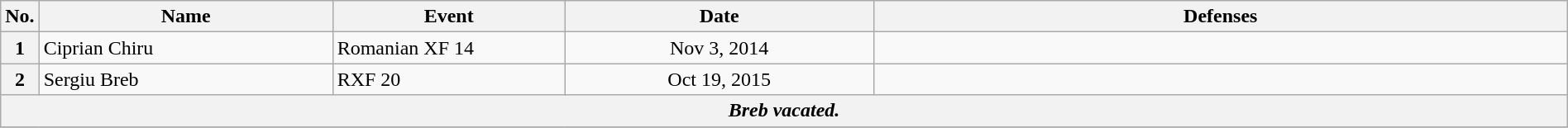<table class="wikitable" width=100%>
<tr>
<th width=1%>No.</th>
<th width=19%>Name</th>
<th width=15%>Event</th>
<th width=20%>Date</th>
<th width=45%>Defenses</th>
</tr>
<tr>
<th>1</th>
<td> Ciprian Chiru <br></td>
<td>Romanian XF 14 <br></td>
<td align=center>Nov 3, 2014</td>
<td><br></td>
</tr>
<tr>
<th>2</th>
<td> Sergiu Breb</td>
<td>RXF 20 <br></td>
<td align=center>Oct 19, 2015</td>
<td></td>
</tr>
<tr>
<th colspan=5 align=center><em>Breb vacated.</em></th>
</tr>
<tr>
</tr>
</table>
